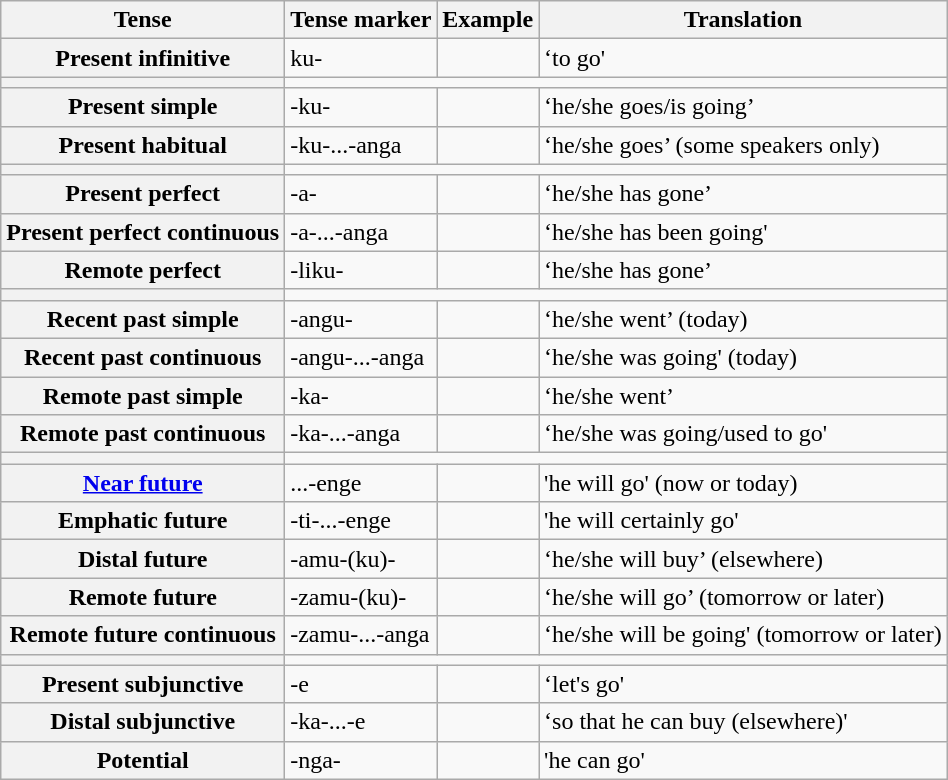<table class="wikitable" style="text-align: left">
<tr>
<th>Tense</th>
<th>Tense marker</th>
<th>Example</th>
<th>Translation</th>
</tr>
<tr>
<th>Present infinitive</th>
<td>ku-</td>
<td></td>
<td>‘to go'</td>
</tr>
<tr>
<th></th>
</tr>
<tr>
<th>Present simple</th>
<td>-ku-</td>
<td></td>
<td>‘he/she goes/is going’</td>
</tr>
<tr>
<th>Present habitual</th>
<td>-ku-...-anga</td>
<td></td>
<td>‘he/she goes’ (some speakers only)</td>
</tr>
<tr>
<th></th>
</tr>
<tr>
<th>Present perfect</th>
<td>-a-</td>
<td></td>
<td>‘he/she has gone’</td>
</tr>
<tr>
<th>Present perfect continuous</th>
<td>-a-...-anga</td>
<td></td>
<td>‘he/she has been going'</td>
</tr>
<tr>
<th>Remote perfect</th>
<td>-liku-</td>
<td></td>
<td>‘he/she has gone’</td>
</tr>
<tr>
<th></th>
</tr>
<tr>
<th>Recent past simple</th>
<td>-angu-</td>
<td></td>
<td>‘he/she went’ (today)</td>
</tr>
<tr>
<th>Recent past continuous</th>
<td>-angu-...-anga</td>
<td></td>
<td>‘he/she was going' (today)</td>
</tr>
<tr>
<th>Remote past simple</th>
<td>-ka-</td>
<td></td>
<td>‘he/she went’</td>
</tr>
<tr>
<th>Remote past continuous</th>
<td>-ka-...-anga</td>
<td></td>
<td>‘he/she was going/used to go'</td>
</tr>
<tr>
<th></th>
</tr>
<tr>
<th><a href='#'>Near future</a></th>
<td>...-enge</td>
<td></td>
<td>'he will go' (now or today)</td>
</tr>
<tr>
<th>Emphatic future</th>
<td>-ti-...-enge</td>
<td></td>
<td>'he will certainly go'</td>
</tr>
<tr>
<th>Distal future</th>
<td>-amu-(ku)-</td>
<td></td>
<td>‘he/she will buy’ (elsewhere)</td>
</tr>
<tr>
<th>Remote future</th>
<td>-zamu-(ku)-</td>
<td></td>
<td>‘he/she will go’ (tomorrow or later)</td>
</tr>
<tr>
<th>Remote future continuous</th>
<td>-zamu-...-anga</td>
<td></td>
<td>‘he/she will be going' (tomorrow or later)</td>
</tr>
<tr>
<th></th>
</tr>
<tr>
<th>Present subjunctive</th>
<td>-e</td>
<td></td>
<td>‘let's go'</td>
</tr>
<tr>
<th>Distal subjunctive</th>
<td>-ka-...-e</td>
<td></td>
<td>‘so that he can buy (elsewhere)'</td>
</tr>
<tr>
<th>Potential</th>
<td>-nga-</td>
<td></td>
<td>'he can go'</td>
</tr>
</table>
